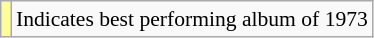<table class="wikitable" style="font-size:90%;">
<tr>
<td style="background-color:#FFFF99"></td>
<td>Indicates best performing album of 1973</td>
</tr>
</table>
